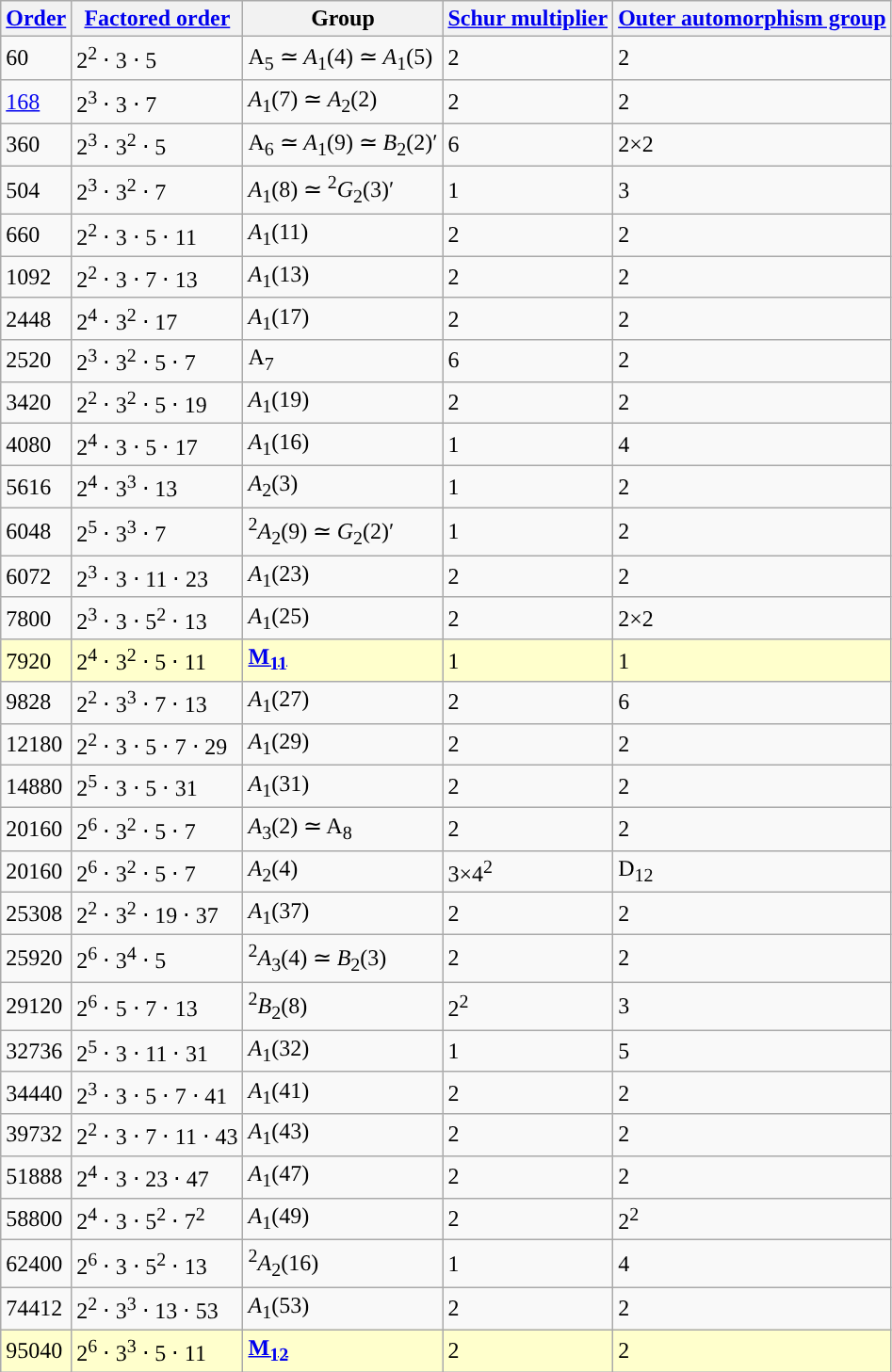<table class="wikitable">
<tr>
<th><a href='#'>Order</a></th>
<th><a href='#'>Factored order</a></th>
<th>Group</th>
<th><a href='#'>Schur multiplier</a></th>
<th><a href='#'>Outer automorphism group</a></th>
</tr>
<tr>
<td>60</td>
<td>2<sup>2</sup> ⋅ 3 ⋅ 5</td>
<td>A<sub>5</sub> ≃ <em>A</em><sub>1</sub>(4) ≃ <em>A</em><sub>1</sub>(5)</td>
<td>2</td>
<td>2</td>
</tr>
<tr>
<td><a href='#'>168</a></td>
<td>2<sup>3</sup> ⋅ 3 ⋅ 7</td>
<td><em>A</em><sub>1</sub>(7) ≃ <em>A</em><sub>2</sub>(2)</td>
<td>2</td>
<td>2</td>
</tr>
<tr>
<td>360</td>
<td>2<sup>3</sup> ⋅ 3<sup>2</sup> ⋅ 5</td>
<td>A<sub>6</sub> ≃ <em>A</em><sub>1</sub>(9) ≃ <em>B</em><sub>2</sub>(2)′</td>
<td>6</td>
<td>2×2</td>
</tr>
<tr>
<td>504</td>
<td>2<sup>3</sup> ⋅ 3<sup>2</sup> ⋅ 7</td>
<td><em>A</em><sub>1</sub>(8) ≃ <sup>2</sup><em>G</em><sub>2</sub>(3)′</td>
<td>1</td>
<td>3</td>
</tr>
<tr>
<td>660</td>
<td>2<sup>2</sup> ⋅ 3 ⋅ 5 ⋅ 11</td>
<td><em>A</em><sub>1</sub>(11)</td>
<td>2</td>
<td>2</td>
</tr>
<tr>
<td>1092</td>
<td>2<sup>2</sup> ⋅ 3 ⋅ 7 ⋅ 13</td>
<td><em>A</em><sub>1</sub>(13)</td>
<td>2</td>
<td>2</td>
</tr>
<tr>
<td>2448</td>
<td>2<sup>4</sup> ⋅ 3<sup>2</sup> ⋅ 17</td>
<td><em>A</em><sub>1</sub>(17)</td>
<td>2</td>
<td>2</td>
</tr>
<tr>
<td>2520</td>
<td>2<sup>3</sup> ⋅ 3<sup>2</sup> ⋅ 5 ⋅ 7</td>
<td>A<sub>7</sub></td>
<td>6</td>
<td>2</td>
</tr>
<tr>
<td>3420</td>
<td>2<sup>2</sup> ⋅ 3<sup>2</sup> ⋅ 5 ⋅ 19</td>
<td><em>A</em><sub>1</sub>(19)</td>
<td>2</td>
<td>2</td>
</tr>
<tr>
<td>4080</td>
<td>2<sup>4</sup> ⋅ 3 ⋅ 5 ⋅ 17</td>
<td><em>A</em><sub>1</sub>(16)</td>
<td>1</td>
<td>4</td>
</tr>
<tr>
<td>5616</td>
<td>2<sup>4</sup> ⋅ 3<sup>3</sup> ⋅ 13</td>
<td><em>A</em><sub>2</sub>(3)</td>
<td>1</td>
<td>2</td>
</tr>
<tr>
<td>6048</td>
<td>2<sup>5</sup> ⋅ 3<sup>3</sup> ⋅ 7</td>
<td><sup>2</sup><em>A</em><sub>2</sub>(9) ≃ <em>G</em><sub>2</sub>(2)′</td>
<td>1</td>
<td>2</td>
</tr>
<tr>
<td>6072</td>
<td>2<sup>3</sup> ⋅ 3 ⋅ 11 ⋅ 23</td>
<td><em>A</em><sub>1</sub>(23)</td>
<td>2</td>
<td>2</td>
</tr>
<tr>
<td>7800</td>
<td>2<sup>3</sup> ⋅ 3 ⋅ 5<sup>2</sup> ⋅ 13</td>
<td><em>A</em><sub>1</sub>(25)</td>
<td>2</td>
<td>2×2</td>
</tr>
<tr style="background:#FFFFCC;">
<td>7920</td>
<td>2<sup>4</sup> ⋅ 3<sup>2</sup> ⋅ 5 ⋅ 11</td>
<td><strong><a href='#'>M<sub>11</sub></a></strong></td>
<td>1</td>
<td>1</td>
</tr>
<tr>
<td>9828</td>
<td>2<sup>2</sup> ⋅ 3<sup>3</sup> ⋅ 7 ⋅ 13</td>
<td><em>A</em><sub>1</sub>(27)</td>
<td>2</td>
<td>6</td>
</tr>
<tr>
<td>12180</td>
<td>2<sup>2</sup> ⋅ 3 ⋅ 5 ⋅ 7 ⋅ 29</td>
<td><em>A</em><sub>1</sub>(29)</td>
<td>2</td>
<td>2</td>
</tr>
<tr>
<td>14880</td>
<td>2<sup>5</sup> ⋅ 3 ⋅ 5 ⋅ 31</td>
<td><em>A</em><sub>1</sub>(31)</td>
<td>2</td>
<td>2</td>
</tr>
<tr>
<td>20160</td>
<td>2<sup>6</sup> ⋅ 3<sup>2</sup> ⋅ 5 ⋅ 7</td>
<td><em>A</em><sub>3</sub>(2) ≃ A<sub>8</sub></td>
<td>2</td>
<td>2</td>
</tr>
<tr>
<td>20160</td>
<td>2<sup>6</sup> ⋅ 3<sup>2</sup> ⋅ 5 ⋅ 7</td>
<td><em>A</em><sub>2</sub>(4)</td>
<td>3×4<sup>2</sup></td>
<td>D<sub>12</sub></td>
</tr>
<tr>
<td>25308</td>
<td>2<sup>2</sup> ⋅ 3<sup>2</sup> ⋅ 19 ⋅ 37</td>
<td><em>A</em><sub>1</sub>(37)</td>
<td>2</td>
<td>2</td>
</tr>
<tr>
<td>25920</td>
<td>2<sup>6</sup> ⋅ 3<sup>4</sup> ⋅ 5</td>
<td><sup>2</sup><em>A</em><sub>3</sub>(4) ≃ <em>B</em><sub>2</sub>(3)</td>
<td>2</td>
<td>2</td>
</tr>
<tr>
<td>29120</td>
<td>2<sup>6</sup> ⋅ 5 ⋅ 7 ⋅ 13</td>
<td><sup>2</sup><em>B</em><sub>2</sub>(8)</td>
<td>2<sup>2</sup></td>
<td>3</td>
</tr>
<tr>
<td>32736</td>
<td>2<sup>5</sup> ⋅ 3 ⋅ 11 ⋅ 31</td>
<td><em>A</em><sub>1</sub>(32)</td>
<td>1</td>
<td>5</td>
</tr>
<tr>
<td>34440</td>
<td>2<sup>3</sup> ⋅ 3 ⋅ 5 ⋅ 7 ⋅ 41</td>
<td><em>A</em><sub>1</sub>(41)</td>
<td>2</td>
<td>2</td>
</tr>
<tr>
<td>39732</td>
<td>2<sup>2</sup> ⋅ 3 ⋅ 7 ⋅ 11 ⋅ 43</td>
<td><em>A</em><sub>1</sub>(43)</td>
<td>2</td>
<td>2</td>
</tr>
<tr>
<td>51888</td>
<td>2<sup>4</sup> ⋅ 3 ⋅ 23 ⋅ 47</td>
<td><em>A</em><sub>1</sub>(47)</td>
<td>2</td>
<td>2</td>
</tr>
<tr>
<td>58800</td>
<td>2<sup>4</sup> ⋅ 3 ⋅ 5<sup>2</sup> ⋅ 7<sup>2</sup></td>
<td><em>A</em><sub>1</sub>(49)</td>
<td>2</td>
<td>2<sup>2</sup></td>
</tr>
<tr>
<td>62400</td>
<td>2<sup>6</sup> ⋅ 3 ⋅ 5<sup>2</sup> ⋅ 13</td>
<td><sup>2</sup><em>A</em><sub>2</sub>(16)</td>
<td>1</td>
<td>4</td>
</tr>
<tr>
<td>74412</td>
<td>2<sup>2</sup> ⋅ 3<sup>3</sup> ⋅ 13 ⋅ 53</td>
<td><em>A</em><sub>1</sub>(53)</td>
<td>2</td>
<td>2</td>
</tr>
<tr style="background:#FFFFCC;">
<td>95040</td>
<td>2<sup>6</sup> ⋅ 3<sup>3</sup> ⋅ 5 ⋅ 11</td>
<td><strong><a href='#'>M<sub>12</sub></a></strong></td>
<td>2</td>
<td>2</td>
</tr>
</table>
